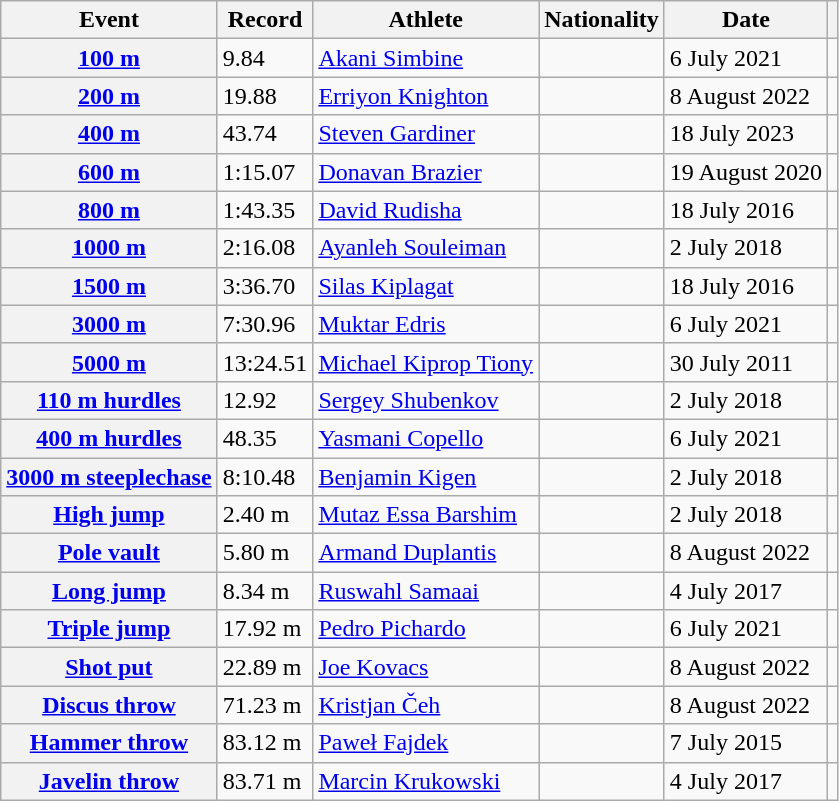<table class="wikitable plainrowheaders sticky-header">
<tr>
<th scope="col">Event</th>
<th scope="col">Record</th>
<th scope="col">Athlete</th>
<th scope="col">Nationality</th>
<th scope="col">Date</th>
<th scope="col"></th>
</tr>
<tr>
<th scope="row"><a href='#'>100 m</a></th>
<td>9.84 </td>
<td><a href='#'>Akani Simbine</a></td>
<td></td>
<td>6 July 2021</td>
<td></td>
</tr>
<tr>
<th scope="row"><a href='#'>200 m</a></th>
<td>19.88 </td>
<td><a href='#'>Erriyon Knighton</a></td>
<td></td>
<td>8 August 2022</td>
<td></td>
</tr>
<tr>
<th scope="row"><a href='#'>400 m</a></th>
<td>43.74</td>
<td><a href='#'>Steven Gardiner</a></td>
<td></td>
<td>18 July 2023</td>
<td></td>
</tr>
<tr>
<th scope="row"><a href='#'>600 m</a></th>
<td>1:15.07</td>
<td><a href='#'>Donavan Brazier</a></td>
<td></td>
<td>19 August 2020</td>
<td></td>
</tr>
<tr>
<th scope="row"><a href='#'>800 m</a></th>
<td>1:43.35</td>
<td><a href='#'>David Rudisha</a></td>
<td></td>
<td>18 July 2016</td>
<td></td>
</tr>
<tr>
<th scope="row"><a href='#'>1000 m</a></th>
<td>2:16.08</td>
<td><a href='#'>Ayanleh Souleiman</a></td>
<td></td>
<td>2 July 2018</td>
<td></td>
</tr>
<tr>
<th scope="row"><a href='#'>1500 m</a></th>
<td>3:36.70</td>
<td><a href='#'>Silas Kiplagat</a></td>
<td></td>
<td>18 July 2016</td>
<td></td>
</tr>
<tr>
<th scope="row"><a href='#'>3000 m</a></th>
<td>7:30.96</td>
<td><a href='#'>Muktar Edris</a></td>
<td></td>
<td>6 July 2021</td>
<td></td>
</tr>
<tr>
<th scope="row"><a href='#'>5000 m</a></th>
<td>13:24.51</td>
<td><a href='#'>Michael Kiprop Tiony</a></td>
<td></td>
<td>30 July 2011</td>
<td></td>
</tr>
<tr>
<th scope="row"><a href='#'>110 m hurdles</a></th>
<td>12.92 </td>
<td><a href='#'>Sergey Shubenkov</a></td>
<td></td>
<td>2 July 2018</td>
<td></td>
</tr>
<tr>
<th scope="row"><a href='#'>400 m hurdles</a></th>
<td>48.35</td>
<td><a href='#'>Yasmani Copello</a></td>
<td></td>
<td>6 July 2021</td>
<td></td>
</tr>
<tr>
<th scope="row"><a href='#'>3000 m steeplechase</a></th>
<td>8:10.48</td>
<td><a href='#'>Benjamin Kigen</a></td>
<td></td>
<td>2 July 2018</td>
<td></td>
</tr>
<tr>
<th scope="row"><a href='#'>High jump</a></th>
<td>2.40 m</td>
<td><a href='#'>Mutaz Essa Barshim</a></td>
<td></td>
<td>2 July 2018</td>
<td></td>
</tr>
<tr>
<th scope="row"><a href='#'>Pole vault</a></th>
<td>5.80 m</td>
<td><a href='#'>Armand Duplantis</a></td>
<td></td>
<td>8 August 2022</td>
<td></td>
</tr>
<tr>
<th scope="row"><a href='#'>Long jump</a></th>
<td>8.34 m </td>
<td><a href='#'>Ruswahl Samaai</a></td>
<td></td>
<td>4 July 2017</td>
<td></td>
</tr>
<tr>
<th scope="row"><a href='#'>Triple jump</a></th>
<td>17.92 m </td>
<td><a href='#'>Pedro Pichardo</a></td>
<td></td>
<td>6 July 2021</td>
<td></td>
</tr>
<tr>
<th scope="row"><a href='#'>Shot put</a></th>
<td>22.89 m</td>
<td><a href='#'>Joe Kovacs</a></td>
<td></td>
<td>8 August 2022</td>
<td></td>
</tr>
<tr>
<th scope="row"><a href='#'>Discus throw</a></th>
<td>71.23 m</td>
<td><a href='#'>Kristjan Čeh</a></td>
<td></td>
<td>8 August 2022</td>
<td></td>
</tr>
<tr>
<th scope="row"><a href='#'>Hammer throw</a></th>
<td>83.12 m</td>
<td><a href='#'>Paweł Fajdek</a></td>
<td></td>
<td>7 July 2015</td>
<td></td>
</tr>
<tr>
<th scope="row"><a href='#'>Javelin throw</a></th>
<td>83.71 m</td>
<td><a href='#'>Marcin Krukowski</a></td>
<td></td>
<td>4 July 2017</td>
<td></td>
</tr>
</table>
